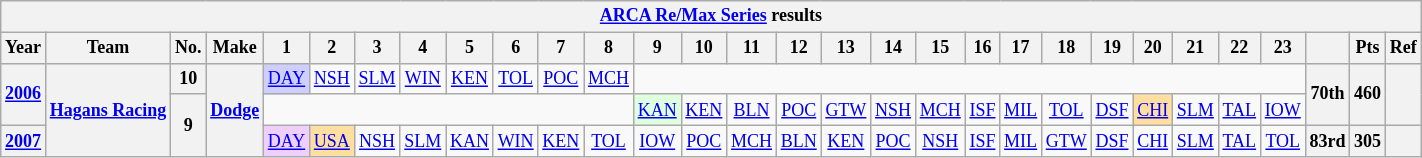<table class="wikitable" style="text-align:center; font-size:75%">
<tr>
<th colspan=48><a href='#'>ARCA Re/Max Series</a> results</th>
</tr>
<tr>
<th>Year</th>
<th>Team</th>
<th>No.</th>
<th>Make</th>
<th>1</th>
<th>2</th>
<th>3</th>
<th>4</th>
<th>5</th>
<th>6</th>
<th>7</th>
<th>8</th>
<th>9</th>
<th>10</th>
<th>11</th>
<th>12</th>
<th>13</th>
<th>14</th>
<th>15</th>
<th>16</th>
<th>17</th>
<th>18</th>
<th>19</th>
<th>20</th>
<th>21</th>
<th>22</th>
<th>23</th>
<th></th>
<th>Pts</th>
<th>Ref</th>
</tr>
<tr>
<th rowspan=2><a href='#'>2006</a></th>
<th rowspan=3><a href='#'>Hagans Racing</a></th>
<th>10</th>
<th rowspan=3><a href='#'>Dodge</a></th>
<td style="background:#CFCFFF;"><a href='#'>DAY</a><br></td>
<td><a href='#'>NSH</a></td>
<td><a href='#'>SLM</a></td>
<td><a href='#'>WIN</a></td>
<td><a href='#'>KEN</a></td>
<td><a href='#'>TOL</a></td>
<td><a href='#'>POC</a></td>
<td><a href='#'>MCH</a></td>
<td colspan=15></td>
<th rowspan=2>70th</th>
<th rowspan=2>460</th>
<th rowspan=2></th>
</tr>
<tr>
<th rowspan=2>9</th>
<td colspan=8></td>
<td style="background:#DFFFDF;"><a href='#'>KAN</a><br></td>
<td><a href='#'>KEN</a></td>
<td><a href='#'>BLN</a></td>
<td><a href='#'>POC</a></td>
<td><a href='#'>GTW</a></td>
<td><a href='#'>NSH</a></td>
<td><a href='#'>MCH</a></td>
<td><a href='#'>ISF</a></td>
<td><a href='#'>MIL</a></td>
<td><a href='#'>TOL</a></td>
<td><a href='#'>DSF</a></td>
<td style="background:#FFDF9F;"><a href='#'>CHI</a><br></td>
<td><a href='#'>SLM</a></td>
<td><a href='#'>TAL</a></td>
<td><a href='#'>IOW</a></td>
</tr>
<tr>
<th><a href='#'>2007</a></th>
<td style="background:#EFCFFF;"><a href='#'>DAY</a><br></td>
<td style="background:#FFDF9F;"><a href='#'>USA</a><br></td>
<td><a href='#'>NSH</a></td>
<td><a href='#'>SLM</a></td>
<td><a href='#'>KAN</a></td>
<td><a href='#'>WIN</a></td>
<td><a href='#'>KEN</a></td>
<td><a href='#'>TOL</a></td>
<td><a href='#'>IOW</a></td>
<td><a href='#'>POC</a></td>
<td><a href='#'>MCH</a></td>
<td><a href='#'>BLN</a></td>
<td><a href='#'>KEN</a></td>
<td><a href='#'>POC</a></td>
<td><a href='#'>NSH</a></td>
<td><a href='#'>ISF</a></td>
<td><a href='#'>MIL</a></td>
<td><a href='#'>GTW</a></td>
<td><a href='#'>DSF</a></td>
<td><a href='#'>CHI</a></td>
<td><a href='#'>SLM</a></td>
<td><a href='#'>TAL</a></td>
<td><a href='#'>TOL</a></td>
<th>83rd</th>
<th>305</th>
<th></th>
</tr>
</table>
